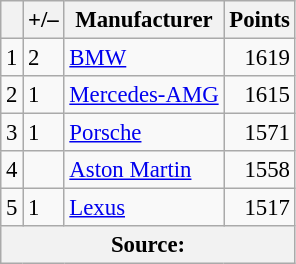<table class="wikitable" style="font-size: 95%;">
<tr>
<th scope="col"></th>
<th scope="col">+/–</th>
<th scope="col">Manufacturer</th>
<th scope="col">Points</th>
</tr>
<tr>
<td align=center>1</td>
<td align="left"> 2</td>
<td> <a href='#'>BMW</a></td>
<td align=right>1619</td>
</tr>
<tr>
<td align=center>2</td>
<td align="left"> 1</td>
<td> <a href='#'>Mercedes-AMG</a></td>
<td align=right>1615</td>
</tr>
<tr>
<td align=center>3</td>
<td align="left"> 1</td>
<td> <a href='#'>Porsche</a></td>
<td align=right>1571</td>
</tr>
<tr>
<td align=center>4</td>
<td align="left"></td>
<td> <a href='#'>Aston Martin</a></td>
<td align=right>1558</td>
</tr>
<tr>
<td align=center>5</td>
<td align="left"> 1</td>
<td> <a href='#'>Lexus</a></td>
<td align=right>1517</td>
</tr>
<tr>
<th colspan=5>Source:</th>
</tr>
</table>
